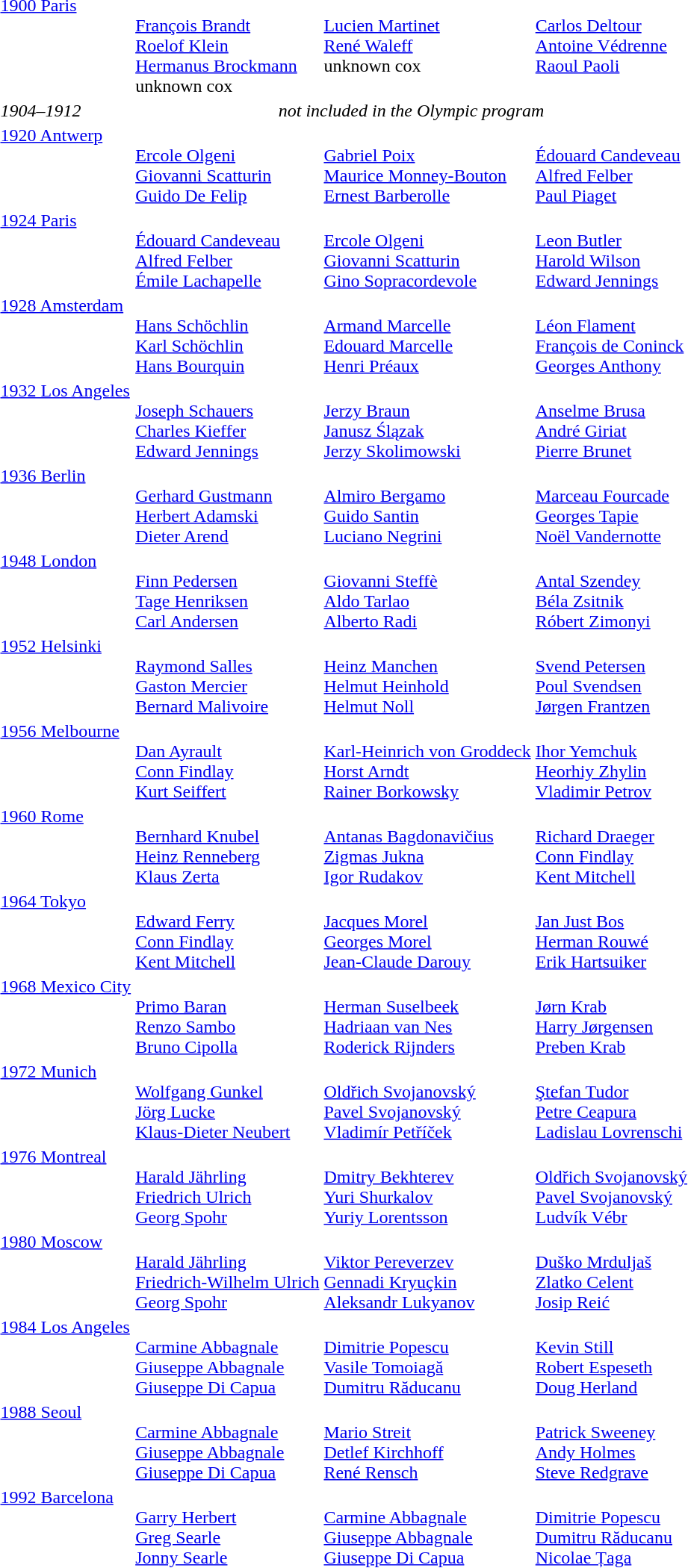<table>
<tr valign="top">
<td><a href='#'>1900 Paris</a><br></td>
<td valign=top><br><a href='#'>François Brandt</a><br> <a href='#'>Roelof Klein</a><br><a href='#'>Hermanus Brockmann</a> <br>unknown cox</td>
<td valign=top><br><a href='#'>Lucien Martinet</a><br><a href='#'>René Waleff</a><br>unknown cox</td>
<td valign=top><br><a href='#'>Carlos Deltour</a><br><a href='#'>Antoine Védrenne</a><br><a href='#'>Raoul Paoli</a></td>
</tr>
<tr valign="top">
<td><em>1904–1912</em></td>
<td colspan=3 align=center><em>not included in the Olympic program</em></td>
</tr>
<tr valign="top">
<td><a href='#'>1920 Antwerp</a><br></td>
<td><br><a href='#'>Ercole Olgeni</a><br><a href='#'>Giovanni Scatturin</a><br><a href='#'>Guido De Felip</a></td>
<td><br><a href='#'>Gabriel Poix</a><br><a href='#'>Maurice Monney-Bouton</a><br><a href='#'>Ernest Barberolle</a></td>
<td><br><a href='#'>Édouard Candeveau</a><br><a href='#'>Alfred Felber</a><br><a href='#'>Paul Piaget</a></td>
</tr>
<tr valign="top">
<td><a href='#'>1924 Paris</a><br></td>
<td><br><a href='#'>Édouard Candeveau</a><br><a href='#'>Alfred Felber</a><br><a href='#'>Émile Lachapelle</a></td>
<td><br><a href='#'>Ercole Olgeni</a><br><a href='#'>Giovanni Scatturin</a><br><a href='#'>Gino Sopracordevole</a></td>
<td><br><a href='#'>Leon Butler</a><br><a href='#'>Harold Wilson</a><br><a href='#'>Edward Jennings</a></td>
</tr>
<tr valign="top">
<td><a href='#'>1928 Amsterdam</a><br></td>
<td><br><a href='#'>Hans Schöchlin</a><br><a href='#'>Karl Schöchlin</a><br><a href='#'>Hans Bourquin</a></td>
<td><br><a href='#'>Armand Marcelle</a><br><a href='#'>Edouard Marcelle</a><br><a href='#'>Henri Préaux</a></td>
<td><br><a href='#'>Léon Flament</a><br><a href='#'>François de Coninck</a><br><a href='#'>Georges Anthony</a></td>
</tr>
<tr valign="top">
<td><a href='#'>1932 Los Angeles</a><br></td>
<td><br><a href='#'>Joseph Schauers</a><br><a href='#'>Charles Kieffer</a><br><a href='#'>Edward Jennings</a></td>
<td><br><a href='#'>Jerzy Braun</a><br><a href='#'>Janusz Ślązak</a><br><a href='#'>Jerzy Skolimowski</a></td>
<td><br><a href='#'>Anselme Brusa</a><br><a href='#'>André Giriat</a><br><a href='#'>Pierre Brunet</a></td>
</tr>
<tr valign="top">
<td><a href='#'>1936 Berlin</a><br></td>
<td><br><a href='#'>Gerhard Gustmann</a><br><a href='#'>Herbert Adamski</a><br><a href='#'>Dieter Arend</a></td>
<td><br><a href='#'>Almiro Bergamo</a><br><a href='#'>Guido Santin</a><br><a href='#'>Luciano Negrini</a></td>
<td><br><a href='#'>Marceau Fourcade</a><br><a href='#'>Georges Tapie</a><br><a href='#'>Noël Vandernotte</a></td>
</tr>
<tr valign="top">
<td><a href='#'>1948 London</a><br></td>
<td><br><a href='#'>Finn Pedersen</a><br><a href='#'>Tage Henriksen</a><br><a href='#'>Carl Andersen</a></td>
<td><br><a href='#'>Giovanni Steffè</a><br><a href='#'>Aldo Tarlao</a><br><a href='#'>Alberto Radi</a></td>
<td><br><a href='#'>Antal Szendey</a><br><a href='#'>Béla Zsitnik</a><br><a href='#'>Róbert Zimonyi</a></td>
</tr>
<tr valign="top">
<td><a href='#'>1952 Helsinki</a><br></td>
<td><br><a href='#'>Raymond Salles</a><br><a href='#'>Gaston Mercier</a><br><a href='#'>Bernard Malivoire</a></td>
<td><br><a href='#'>Heinz Manchen</a><br><a href='#'>Helmut Heinhold</a><br><a href='#'>Helmut Noll</a></td>
<td><br><a href='#'>Svend Petersen</a><br><a href='#'>Poul Svendsen</a><br><a href='#'>Jørgen Frantzen</a></td>
</tr>
<tr valign="top">
<td><a href='#'>1956 Melbourne</a><br></td>
<td><br><a href='#'>Dan Ayrault</a><br><a href='#'>Conn Findlay</a><br><a href='#'>Kurt Seiffert</a></td>
<td><br><a href='#'>Karl-Heinrich von Groddeck</a><br><a href='#'>Horst Arndt</a><br><a href='#'>Rainer Borkowsky</a></td>
<td><br><a href='#'>Ihor Yemchuk</a><br><a href='#'>Heorhiy Zhylin</a><br><a href='#'>Vladimir Petrov</a></td>
</tr>
<tr valign="top">
<td><a href='#'>1960 Rome</a><br></td>
<td><br><a href='#'>Bernhard Knubel</a><br><a href='#'>Heinz Renneberg</a><br><a href='#'>Klaus Zerta</a></td>
<td><br><a href='#'>Antanas Bagdonavičius</a><br><a href='#'>Zigmas Jukna</a><br><a href='#'>Igor Rudakov</a></td>
<td><br><a href='#'>Richard Draeger</a><br><a href='#'>Conn Findlay</a><br><a href='#'>Kent Mitchell</a></td>
</tr>
<tr valign="top">
<td><a href='#'>1964 Tokyo</a><br></td>
<td><br><a href='#'>Edward Ferry</a><br><a href='#'>Conn Findlay</a><br><a href='#'>Kent Mitchell</a></td>
<td><br><a href='#'>Jacques Morel</a><br><a href='#'>Georges Morel</a><br><a href='#'>Jean-Claude Darouy</a></td>
<td><br><a href='#'>Jan Just Bos</a><br><a href='#'>Herman Rouwé</a><br><a href='#'>Erik Hartsuiker</a></td>
</tr>
<tr valign="top">
<td><a href='#'>1968 Mexico City</a><br></td>
<td><br><a href='#'>Primo Baran</a><br><a href='#'>Renzo Sambo</a><br><a href='#'>Bruno Cipolla</a></td>
<td><br><a href='#'>Herman Suselbeek</a><br><a href='#'>Hadriaan van Nes</a><br><a href='#'>Roderick Rijnders</a></td>
<td><br><a href='#'>Jørn Krab</a><br><a href='#'>Harry Jørgensen</a><br><a href='#'>Preben Krab</a></td>
</tr>
<tr valign="top">
<td><a href='#'>1972 Munich</a><br></td>
<td><br><a href='#'>Wolfgang Gunkel</a><br><a href='#'>Jörg Lucke</a><br><a href='#'>Klaus-Dieter Neubert</a></td>
<td><br><a href='#'>Oldřich Svojanovský</a><br><a href='#'>Pavel Svojanovský</a><br><a href='#'>Vladimír Petříček</a></td>
<td><br><a href='#'>Ştefan Tudor</a><br><a href='#'>Petre Ceapura</a><br><a href='#'>Ladislau Lovrenschi</a></td>
</tr>
<tr valign="top">
<td><a href='#'>1976 Montreal</a><br></td>
<td><br><a href='#'>Harald Jährling</a><br><a href='#'>Friedrich Ulrich</a><br><a href='#'>Georg Spohr</a></td>
<td><br><a href='#'>Dmitry Bekhterev</a><br><a href='#'>Yuri Shurkalov</a><br><a href='#'>Yuriy Lorentsson</a></td>
<td><br><a href='#'>Oldřich Svojanovský</a><br><a href='#'>Pavel Svojanovský</a><br><a href='#'>Ludvík Vébr</a></td>
</tr>
<tr valign="top">
<td><a href='#'>1980 Moscow</a><br></td>
<td><br><a href='#'>Harald Jährling</a><br><a href='#'>Friedrich-Wilhelm Ulrich</a><br><a href='#'>Georg Spohr</a></td>
<td><br><a href='#'>Viktor Pereverzev</a><br><a href='#'>Gennadi Kryuçkin</a><br><a href='#'>Aleksandr Lukyanov</a></td>
<td><br><a href='#'>Duško Mrduljaš</a><br><a href='#'>Zlatko Celent</a><br><a href='#'>Josip Reić</a></td>
</tr>
<tr valign="top">
<td><a href='#'>1984 Los Angeles</a><br></td>
<td><br><a href='#'>Carmine Abbagnale</a><br><a href='#'>Giuseppe Abbagnale</a><br><a href='#'>Giuseppe Di Capua</a></td>
<td><br><a href='#'>Dimitrie Popescu</a><br><a href='#'>Vasile Tomoiagă</a><br><a href='#'>Dumitru Răducanu</a></td>
<td><br><a href='#'>Kevin Still</a><br><a href='#'>Robert Espeseth</a><br><a href='#'>Doug Herland</a></td>
</tr>
<tr valign="top">
<td><a href='#'>1988 Seoul</a><br></td>
<td><br><a href='#'>Carmine Abbagnale</a><br><a href='#'>Giuseppe Abbagnale</a><br><a href='#'>Giuseppe Di Capua</a></td>
<td><br><a href='#'>Mario Streit</a><br><a href='#'>Detlef Kirchhoff</a><br><a href='#'>René Rensch</a></td>
<td><br><a href='#'>Patrick Sweeney</a><br><a href='#'>Andy Holmes</a><br><a href='#'>Steve Redgrave</a></td>
</tr>
<tr valign="top">
<td><a href='#'>1992 Barcelona</a><br></td>
<td><br><a href='#'>Garry Herbert</a><br><a href='#'>Greg Searle</a><br><a href='#'>Jonny Searle</a></td>
<td><br><a href='#'>Carmine Abbagnale</a><br><a href='#'>Giuseppe Abbagnale</a><br><a href='#'>Giuseppe Di Capua</a></td>
<td><br><a href='#'>Dimitrie Popescu</a><br><a href='#'>Dumitru Răducanu</a><br><a href='#'>Nicolae Țaga</a></td>
</tr>
</table>
